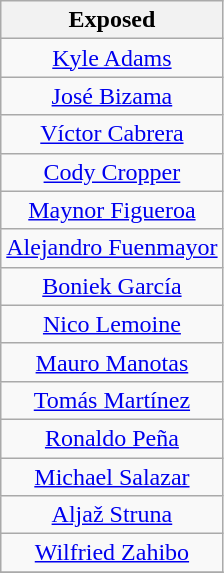<table class="wikitable" style="text-align:center">
<tr>
<th>Exposed</th>
</tr>
<tr>
<td><a href='#'>Kyle Adams</a></td>
</tr>
<tr>
<td><a href='#'>José Bizama</a></td>
</tr>
<tr>
<td><a href='#'>Víctor Cabrera</a></td>
</tr>
<tr>
<td><a href='#'>Cody Cropper</a></td>
</tr>
<tr>
<td><a href='#'>Maynor Figueroa</a></td>
</tr>
<tr>
<td><a href='#'>Alejandro Fuenmayor</a></td>
</tr>
<tr>
<td><a href='#'>Boniek García</a></td>
</tr>
<tr>
<td><a href='#'>Nico Lemoine</a></td>
</tr>
<tr>
<td><a href='#'>Mauro Manotas</a></td>
</tr>
<tr>
<td><a href='#'>Tomás Martínez</a></td>
</tr>
<tr>
<td><a href='#'>Ronaldo Peña</a></td>
</tr>
<tr>
<td><a href='#'>Michael Salazar</a></td>
</tr>
<tr>
<td><a href='#'>Aljaž Struna</a></td>
</tr>
<tr>
<td><a href='#'>Wilfried Zahibo</a></td>
</tr>
<tr>
</tr>
</table>
